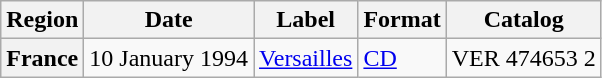<table class="wikitable plainrowheaders">
<tr>
<th>Region</th>
<th>Date</th>
<th>Label</th>
<th>Format</th>
<th>Catalog</th>
</tr>
<tr>
<th scope="row">France</th>
<td>10 January 1994</td>
<td><a href='#'>Versailles</a></td>
<td><a href='#'>CD</a></td>
<td>VER 474653 2</td>
</tr>
</table>
